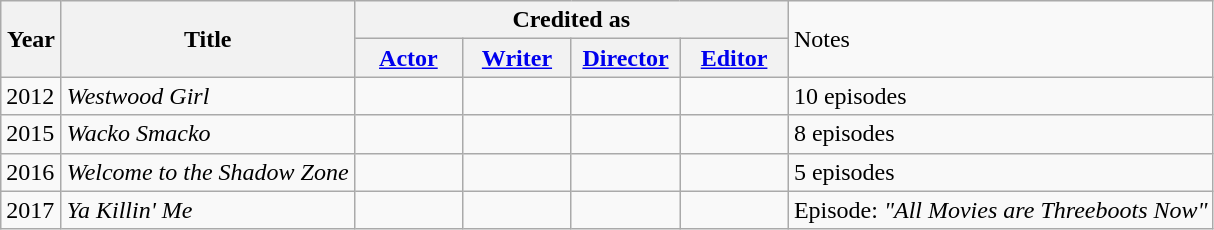<table class="wikitable sortable" style="white-space:nowrap">
<tr>
<th rowspan="2" style="width:33px;">Year</th>
<th rowspan="2" style="width:100px;">Title</th>
<th colspan="4">Credited as</th>
<td rowspan="2">Notes</td>
</tr>
<tr>
<th style="width:65px;"><a href='#'>Actor</a></th>
<th style="width:65px;"><a href='#'>Writer</a></th>
<th style="width:65px;"><a href='#'>Director</a></th>
<th style="width:65px;"><a href='#'>Editor</a></th>
</tr>
<tr>
<td>2012</td>
<td><em>Westwood Girl</em></td>
<td></td>
<td></td>
<td></td>
<td></td>
<td>10 episodes</td>
</tr>
<tr>
<td>2015</td>
<td><em>Wacko Smacko</em></td>
<td></td>
<td></td>
<td></td>
<td></td>
<td>8 episodes</td>
</tr>
<tr>
<td>2016</td>
<td><em>Welcome to the Shadow Zone</em></td>
<td></td>
<td></td>
<td></td>
<td></td>
<td>5 episodes</td>
</tr>
<tr>
<td>2017</td>
<td><em>Ya Killin' Me</em></td>
<td></td>
<td></td>
<td></td>
<td></td>
<td>Episode: <em>"All Movies are Threeboots Now"</em></td>
</tr>
</table>
